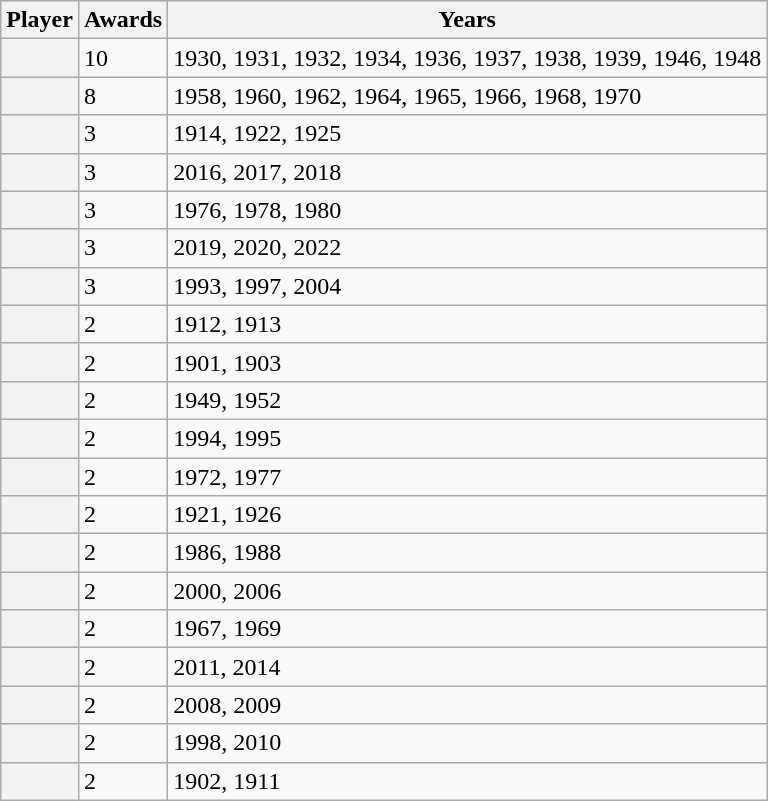<table class="wikitable sortable plainrowheaders">
<tr>
<th scope="col">Player</th>
<th scope="col">Awards</th>
<th scope="col">Years</th>
</tr>
<tr>
<th scope="row"></th>
<td>10</td>
<td>1930, 1931, 1932, 1934, 1936, 1937, 1938, 1939, 1946, 1948</td>
</tr>
<tr>
<th scope="row"></th>
<td>8</td>
<td>1958, 1960, 1962, 1964, 1965, 1966, 1968, 1970</td>
</tr>
<tr>
<th scope="row"></th>
<td>3</td>
<td>1914, 1922, 1925</td>
</tr>
<tr>
<th scope="row"></th>
<td>3</td>
<td>2016, 2017, 2018</td>
</tr>
<tr>
<th scope="row"></th>
<td>3</td>
<td>1976, 1978, 1980</td>
</tr>
<tr>
<th scope="row"></th>
<td>3</td>
<td>2019, 2020, 2022</td>
</tr>
<tr>
<th scope="row"></th>
<td>3</td>
<td>1993, 1997, 2004</td>
</tr>
<tr>
<th scope="row"></th>
<td>2</td>
<td>1912, 1913</td>
</tr>
<tr>
<th scope="row"></th>
<td>2</td>
<td>1901, 1903</td>
</tr>
<tr>
<th scope="row"></th>
<td>2</td>
<td>1949, 1952</td>
</tr>
<tr>
<th scope="row"></th>
<td>2</td>
<td>1994, 1995</td>
</tr>
<tr>
<th scope="row"></th>
<td>2</td>
<td>1972, 1977</td>
</tr>
<tr>
<th scope="row"></th>
<td>2</td>
<td>1921, 1926</td>
</tr>
<tr>
<th scope="row"></th>
<td>2</td>
<td>1986, 1988</td>
</tr>
<tr>
<th scope="row"></th>
<td>2</td>
<td>2000, 2006</td>
</tr>
<tr>
<th scope="row"></th>
<td>2</td>
<td>1967, 1969</td>
</tr>
<tr>
<th scope="row"></th>
<td>2</td>
<td>2011, 2014</td>
</tr>
<tr>
<th scope="row"></th>
<td>2</td>
<td>2008, 2009</td>
</tr>
<tr>
<th scope="row"></th>
<td>2</td>
<td>1998, 2010</td>
</tr>
<tr>
<th scope="row"></th>
<td>2</td>
<td>1902, 1911</td>
</tr>
</table>
